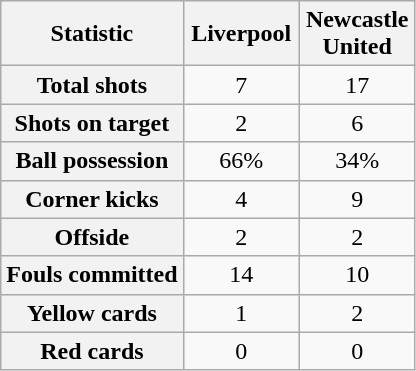<table class="wikitable plainrowheaders" style="text-align:center">
<tr>
<th scope="col">Statistic</th>
<th scope="col" style="width:70px">Liverpool</th>
<th scope="col" style="width:70px">Newcastle United</th>
</tr>
<tr>
<th scope=row>Total shots</th>
<td>7</td>
<td>17</td>
</tr>
<tr>
<th scope=row>Shots on target</th>
<td>2</td>
<td>6</td>
</tr>
<tr>
<th scope=row>Ball possession</th>
<td>66%</td>
<td>34%</td>
</tr>
<tr>
<th scope=row>Corner kicks</th>
<td>4</td>
<td>9</td>
</tr>
<tr>
<th scope=row>Offside</th>
<td>2</td>
<td>2</td>
</tr>
<tr>
<th scope=row>Fouls committed</th>
<td>14</td>
<td>10</td>
</tr>
<tr>
<th scope=row>Yellow cards</th>
<td>1</td>
<td>2</td>
</tr>
<tr>
<th scope=row>Red cards</th>
<td>0</td>
<td>0</td>
</tr>
</table>
